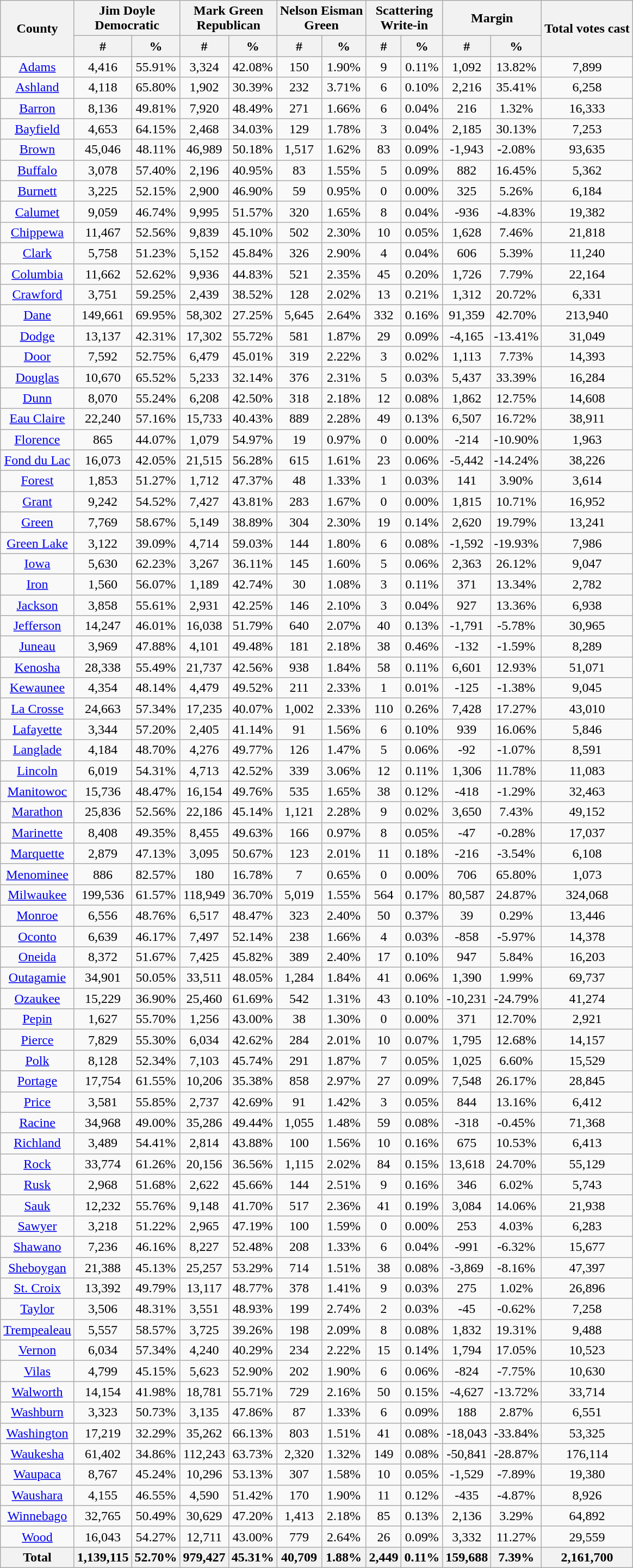<table class="wikitable sortable" style="text-align:center">
<tr>
<th rowspan="2" style="text-align:center;">County</th>
<th colspan="2" style="text-align:center;">Jim Doyle<br>Democratic</th>
<th colspan="2" style="text-align:center;">Mark Green<br>Republican</th>
<th colspan="2" style="text-align:center;">Nelson Eisman<br>Green</th>
<th colspan="2" style="text-align:center;">Scattering<br>Write-in</th>
<th colspan="2" style="text-align:center;">Margin</th>
<th rowspan="2" style="text-align:center;">Total votes cast</th>
</tr>
<tr>
<th style="text-align:center;" data-sort-type="number">#</th>
<th style="text-align:center;" data-sort-type="number">%</th>
<th style="text-align:center;" data-sort-type="number">#</th>
<th style="text-align:center;" data-sort-type="number">%</th>
<th style="text-align:center;" data-sort-type="number">#</th>
<th style="text-align:center;" data-sort-type="number">%</th>
<th style="text-align:center;" data-sort-type="number">#</th>
<th style="text-align:center;" data-sort-type="number">%</th>
<th style="text-align:center;" data-sort-type="number">#</th>
<th style="text-align:center;" data-sort-type="number">%</th>
</tr>
<tr style="text-align:center;">
<td><a href='#'>Adams</a></td>
<td>4,416</td>
<td>55.91%</td>
<td>3,324</td>
<td>42.08%</td>
<td>150</td>
<td>1.90%</td>
<td>9</td>
<td>0.11%</td>
<td>1,092</td>
<td>13.82%</td>
<td>7,899</td>
</tr>
<tr style="text-align:center;">
<td><a href='#'>Ashland</a></td>
<td>4,118</td>
<td>65.80%</td>
<td>1,902</td>
<td>30.39%</td>
<td>232</td>
<td>3.71%</td>
<td>6</td>
<td>0.10%</td>
<td>2,216</td>
<td>35.41%</td>
<td>6,258</td>
</tr>
<tr style="text-align:center;">
<td><a href='#'>Barron</a></td>
<td>8,136</td>
<td>49.81%</td>
<td>7,920</td>
<td>48.49%</td>
<td>271</td>
<td>1.66%</td>
<td>6</td>
<td>0.04%</td>
<td>216</td>
<td>1.32%</td>
<td>16,333</td>
</tr>
<tr style="text-align:center;">
<td><a href='#'>Bayfield</a></td>
<td>4,653</td>
<td>64.15%</td>
<td>2,468</td>
<td>34.03%</td>
<td>129</td>
<td>1.78%</td>
<td>3</td>
<td>0.04%</td>
<td>2,185</td>
<td>30.13%</td>
<td>7,253</td>
</tr>
<tr style="text-align:center;">
<td><a href='#'>Brown</a></td>
<td>45,046</td>
<td>48.11%</td>
<td>46,989</td>
<td>50.18%</td>
<td>1,517</td>
<td>1.62%</td>
<td>83</td>
<td>0.09%</td>
<td>-1,943</td>
<td>-2.08%</td>
<td>93,635</td>
</tr>
<tr style="text-align:center;">
<td><a href='#'>Buffalo</a></td>
<td>3,078</td>
<td>57.40%</td>
<td>2,196</td>
<td>40.95%</td>
<td>83</td>
<td>1.55%</td>
<td>5</td>
<td>0.09%</td>
<td>882</td>
<td>16.45%</td>
<td>5,362</td>
</tr>
<tr style="text-align:center;">
<td><a href='#'>Burnett</a></td>
<td>3,225</td>
<td>52.15%</td>
<td>2,900</td>
<td>46.90%</td>
<td>59</td>
<td>0.95%</td>
<td>0</td>
<td>0.00%</td>
<td>325</td>
<td>5.26%</td>
<td>6,184</td>
</tr>
<tr style="text-align:center;">
<td><a href='#'>Calumet</a></td>
<td>9,059</td>
<td>46.74%</td>
<td>9,995</td>
<td>51.57%</td>
<td>320</td>
<td>1.65%</td>
<td>8</td>
<td>0.04%</td>
<td>-936</td>
<td>-4.83%</td>
<td>19,382</td>
</tr>
<tr style="text-align:center;">
<td><a href='#'>Chippewa</a></td>
<td>11,467</td>
<td>52.56%</td>
<td>9,839</td>
<td>45.10%</td>
<td>502</td>
<td>2.30%</td>
<td>10</td>
<td>0.05%</td>
<td>1,628</td>
<td>7.46%</td>
<td>21,818</td>
</tr>
<tr style="text-align:center;">
<td><a href='#'>Clark</a></td>
<td>5,758</td>
<td>51.23%</td>
<td>5,152</td>
<td>45.84%</td>
<td>326</td>
<td>2.90%</td>
<td>4</td>
<td>0.04%</td>
<td>606</td>
<td>5.39%</td>
<td>11,240</td>
</tr>
<tr style="text-align:center;">
<td><a href='#'>Columbia</a></td>
<td>11,662</td>
<td>52.62%</td>
<td>9,936</td>
<td>44.83%</td>
<td>521</td>
<td>2.35%</td>
<td>45</td>
<td>0.20%</td>
<td>1,726</td>
<td>7.79%</td>
<td>22,164</td>
</tr>
<tr style="text-align:center;">
<td><a href='#'>Crawford</a></td>
<td>3,751</td>
<td>59.25%</td>
<td>2,439</td>
<td>38.52%</td>
<td>128</td>
<td>2.02%</td>
<td>13</td>
<td>0.21%</td>
<td>1,312</td>
<td>20.72%</td>
<td>6,331</td>
</tr>
<tr style="text-align:center;">
<td><a href='#'>Dane</a></td>
<td>149,661</td>
<td>69.95%</td>
<td>58,302</td>
<td>27.25%</td>
<td>5,645</td>
<td>2.64%</td>
<td>332</td>
<td>0.16%</td>
<td>91,359</td>
<td>42.70%</td>
<td>213,940</td>
</tr>
<tr style="text-align:center;">
<td><a href='#'>Dodge</a></td>
<td>13,137</td>
<td>42.31%</td>
<td>17,302</td>
<td>55.72%</td>
<td>581</td>
<td>1.87%</td>
<td>29</td>
<td>0.09%</td>
<td>-4,165</td>
<td>-13.41%</td>
<td>31,049</td>
</tr>
<tr style="text-align:center;">
<td><a href='#'>Door</a></td>
<td>7,592</td>
<td>52.75%</td>
<td>6,479</td>
<td>45.01%</td>
<td>319</td>
<td>2.22%</td>
<td>3</td>
<td>0.02%</td>
<td>1,113</td>
<td>7.73%</td>
<td>14,393</td>
</tr>
<tr style="text-align:center;">
<td><a href='#'>Douglas</a></td>
<td>10,670</td>
<td>65.52%</td>
<td>5,233</td>
<td>32.14%</td>
<td>376</td>
<td>2.31%</td>
<td>5</td>
<td>0.03%</td>
<td>5,437</td>
<td>33.39%</td>
<td>16,284</td>
</tr>
<tr style="text-align:center;">
<td><a href='#'>Dunn</a></td>
<td>8,070</td>
<td>55.24%</td>
<td>6,208</td>
<td>42.50%</td>
<td>318</td>
<td>2.18%</td>
<td>12</td>
<td>0.08%</td>
<td>1,862</td>
<td>12.75%</td>
<td>14,608</td>
</tr>
<tr style="text-align:center;">
<td><a href='#'>Eau Claire</a></td>
<td>22,240</td>
<td>57.16%</td>
<td>15,733</td>
<td>40.43%</td>
<td>889</td>
<td>2.28%</td>
<td>49</td>
<td>0.13%</td>
<td>6,507</td>
<td>16.72%</td>
<td>38,911</td>
</tr>
<tr style="text-align:center;">
<td><a href='#'>Florence</a></td>
<td>865</td>
<td>44.07%</td>
<td>1,079</td>
<td>54.97%</td>
<td>19</td>
<td>0.97%</td>
<td>0</td>
<td>0.00%</td>
<td>-214</td>
<td>-10.90%</td>
<td>1,963</td>
</tr>
<tr style="text-align:center;">
<td><a href='#'>Fond du Lac</a></td>
<td>16,073</td>
<td>42.05%</td>
<td>21,515</td>
<td>56.28%</td>
<td>615</td>
<td>1.61%</td>
<td>23</td>
<td>0.06%</td>
<td>-5,442</td>
<td>-14.24%</td>
<td>38,226</td>
</tr>
<tr style="text-align:center;">
<td><a href='#'>Forest</a></td>
<td>1,853</td>
<td>51.27%</td>
<td>1,712</td>
<td>47.37%</td>
<td>48</td>
<td>1.33%</td>
<td>1</td>
<td>0.03%</td>
<td>141</td>
<td>3.90%</td>
<td>3,614</td>
</tr>
<tr style="text-align:center;">
<td><a href='#'>Grant</a></td>
<td>9,242</td>
<td>54.52%</td>
<td>7,427</td>
<td>43.81%</td>
<td>283</td>
<td>1.67%</td>
<td>0</td>
<td>0.00%</td>
<td>1,815</td>
<td>10.71%</td>
<td>16,952</td>
</tr>
<tr style="text-align:center;">
<td><a href='#'>Green</a></td>
<td>7,769</td>
<td>58.67%</td>
<td>5,149</td>
<td>38.89%</td>
<td>304</td>
<td>2.30%</td>
<td>19</td>
<td>0.14%</td>
<td>2,620</td>
<td>19.79%</td>
<td>13,241</td>
</tr>
<tr style="text-align:center;">
<td><a href='#'>Green Lake</a></td>
<td>3,122</td>
<td>39.09%</td>
<td>4,714</td>
<td>59.03%</td>
<td>144</td>
<td>1.80%</td>
<td>6</td>
<td>0.08%</td>
<td>-1,592</td>
<td>-19.93%</td>
<td>7,986</td>
</tr>
<tr style="text-align:center;">
<td><a href='#'>Iowa</a></td>
<td>5,630</td>
<td>62.23%</td>
<td>3,267</td>
<td>36.11%</td>
<td>145</td>
<td>1.60%</td>
<td>5</td>
<td>0.06%</td>
<td>2,363</td>
<td>26.12%</td>
<td>9,047</td>
</tr>
<tr style="text-align:center;">
<td><a href='#'>Iron</a></td>
<td>1,560</td>
<td>56.07%</td>
<td>1,189</td>
<td>42.74%</td>
<td>30</td>
<td>1.08%</td>
<td>3</td>
<td>0.11%</td>
<td>371</td>
<td>13.34%</td>
<td>2,782</td>
</tr>
<tr style="text-align:center;">
<td><a href='#'>Jackson</a></td>
<td>3,858</td>
<td>55.61%</td>
<td>2,931</td>
<td>42.25%</td>
<td>146</td>
<td>2.10%</td>
<td>3</td>
<td>0.04%</td>
<td>927</td>
<td>13.36%</td>
<td>6,938</td>
</tr>
<tr style="text-align:center;">
<td><a href='#'>Jefferson</a></td>
<td>14,247</td>
<td>46.01%</td>
<td>16,038</td>
<td>51.79%</td>
<td>640</td>
<td>2.07%</td>
<td>40</td>
<td>0.13%</td>
<td>-1,791</td>
<td>-5.78%</td>
<td>30,965</td>
</tr>
<tr style="text-align:center;">
<td><a href='#'>Juneau</a></td>
<td>3,969</td>
<td>47.88%</td>
<td>4,101</td>
<td>49.48%</td>
<td>181</td>
<td>2.18%</td>
<td>38</td>
<td>0.46%</td>
<td>-132</td>
<td>-1.59%</td>
<td>8,289</td>
</tr>
<tr style="text-align:center;">
<td><a href='#'>Kenosha</a></td>
<td>28,338</td>
<td>55.49%</td>
<td>21,737</td>
<td>42.56%</td>
<td>938</td>
<td>1.84%</td>
<td>58</td>
<td>0.11%</td>
<td>6,601</td>
<td>12.93%</td>
<td>51,071</td>
</tr>
<tr style="text-align:center;">
<td><a href='#'>Kewaunee</a></td>
<td>4,354</td>
<td>48.14%</td>
<td>4,479</td>
<td>49.52%</td>
<td>211</td>
<td>2.33%</td>
<td>1</td>
<td>0.01%</td>
<td>-125</td>
<td>-1.38%</td>
<td>9,045</td>
</tr>
<tr style="text-align:center;">
<td><a href='#'>La Crosse</a></td>
<td>24,663</td>
<td>57.34%</td>
<td>17,235</td>
<td>40.07%</td>
<td>1,002</td>
<td>2.33%</td>
<td>110</td>
<td>0.26%</td>
<td>7,428</td>
<td>17.27%</td>
<td>43,010</td>
</tr>
<tr style="text-align:center;">
<td><a href='#'>Lafayette</a></td>
<td>3,344</td>
<td>57.20%</td>
<td>2,405</td>
<td>41.14%</td>
<td>91</td>
<td>1.56%</td>
<td>6</td>
<td>0.10%</td>
<td>939</td>
<td>16.06%</td>
<td>5,846</td>
</tr>
<tr style="text-align:center;">
<td><a href='#'>Langlade</a></td>
<td>4,184</td>
<td>48.70%</td>
<td>4,276</td>
<td>49.77%</td>
<td>126</td>
<td>1.47%</td>
<td>5</td>
<td>0.06%</td>
<td>-92</td>
<td>-1.07%</td>
<td>8,591</td>
</tr>
<tr style="text-align:center;">
<td><a href='#'>Lincoln</a></td>
<td>6,019</td>
<td>54.31%</td>
<td>4,713</td>
<td>42.52%</td>
<td>339</td>
<td>3.06%</td>
<td>12</td>
<td>0.11%</td>
<td>1,306</td>
<td>11.78%</td>
<td>11,083</td>
</tr>
<tr style="text-align:center;">
<td><a href='#'>Manitowoc</a></td>
<td>15,736</td>
<td>48.47%</td>
<td>16,154</td>
<td>49.76%</td>
<td>535</td>
<td>1.65%</td>
<td>38</td>
<td>0.12%</td>
<td>-418</td>
<td>-1.29%</td>
<td>32,463</td>
</tr>
<tr style="text-align:center;">
<td><a href='#'>Marathon</a></td>
<td>25,836</td>
<td>52.56%</td>
<td>22,186</td>
<td>45.14%</td>
<td>1,121</td>
<td>2.28%</td>
<td>9</td>
<td>0.02%</td>
<td>3,650</td>
<td>7.43%</td>
<td>49,152</td>
</tr>
<tr style="text-align:center;">
<td><a href='#'>Marinette</a></td>
<td>8,408</td>
<td>49.35%</td>
<td>8,455</td>
<td>49.63%</td>
<td>166</td>
<td>0.97%</td>
<td>8</td>
<td>0.05%</td>
<td>-47</td>
<td>-0.28%</td>
<td>17,037</td>
</tr>
<tr style="text-align:center;">
<td><a href='#'>Marquette</a></td>
<td>2,879</td>
<td>47.13%</td>
<td>3,095</td>
<td>50.67%</td>
<td>123</td>
<td>2.01%</td>
<td>11</td>
<td>0.18%</td>
<td>-216</td>
<td>-3.54%</td>
<td>6,108</td>
</tr>
<tr style="text-align:center;">
<td><a href='#'>Menominee</a></td>
<td>886</td>
<td>82.57%</td>
<td>180</td>
<td>16.78%</td>
<td>7</td>
<td>0.65%</td>
<td>0</td>
<td>0.00%</td>
<td>706</td>
<td>65.80%</td>
<td>1,073</td>
</tr>
<tr style="text-align:center;">
<td><a href='#'>Milwaukee</a></td>
<td>199,536</td>
<td>61.57%</td>
<td>118,949</td>
<td>36.70%</td>
<td>5,019</td>
<td>1.55%</td>
<td>564</td>
<td>0.17%</td>
<td>80,587</td>
<td>24.87%</td>
<td>324,068</td>
</tr>
<tr style="text-align:center;">
<td><a href='#'>Monroe</a></td>
<td>6,556</td>
<td>48.76%</td>
<td>6,517</td>
<td>48.47%</td>
<td>323</td>
<td>2.40%</td>
<td>50</td>
<td>0.37%</td>
<td>39</td>
<td>0.29%</td>
<td>13,446</td>
</tr>
<tr style="text-align:center;">
<td><a href='#'>Oconto</a></td>
<td>6,639</td>
<td>46.17%</td>
<td>7,497</td>
<td>52.14%</td>
<td>238</td>
<td>1.66%</td>
<td>4</td>
<td>0.03%</td>
<td>-858</td>
<td>-5.97%</td>
<td>14,378</td>
</tr>
<tr style="text-align:center;">
<td><a href='#'>Oneida</a></td>
<td>8,372</td>
<td>51.67%</td>
<td>7,425</td>
<td>45.82%</td>
<td>389</td>
<td>2.40%</td>
<td>17</td>
<td>0.10%</td>
<td>947</td>
<td>5.84%</td>
<td>16,203</td>
</tr>
<tr style="text-align:center;">
<td><a href='#'>Outagamie</a></td>
<td>34,901</td>
<td>50.05%</td>
<td>33,511</td>
<td>48.05%</td>
<td>1,284</td>
<td>1.84%</td>
<td>41</td>
<td>0.06%</td>
<td>1,390</td>
<td>1.99%</td>
<td>69,737</td>
</tr>
<tr style="text-align:center;">
<td><a href='#'>Ozaukee</a></td>
<td>15,229</td>
<td>36.90%</td>
<td>25,460</td>
<td>61.69%</td>
<td>542</td>
<td>1.31%</td>
<td>43</td>
<td>0.10%</td>
<td>-10,231</td>
<td>-24.79%</td>
<td>41,274</td>
</tr>
<tr style="text-align:center;">
<td><a href='#'>Pepin</a></td>
<td>1,627</td>
<td>55.70%</td>
<td>1,256</td>
<td>43.00%</td>
<td>38</td>
<td>1.30%</td>
<td>0</td>
<td>0.00%</td>
<td>371</td>
<td>12.70%</td>
<td>2,921</td>
</tr>
<tr style="text-align:center;">
<td><a href='#'>Pierce</a></td>
<td>7,829</td>
<td>55.30%</td>
<td>6,034</td>
<td>42.62%</td>
<td>284</td>
<td>2.01%</td>
<td>10</td>
<td>0.07%</td>
<td>1,795</td>
<td>12.68%</td>
<td>14,157</td>
</tr>
<tr style="text-align:center;">
<td><a href='#'>Polk</a></td>
<td>8,128</td>
<td>52.34%</td>
<td>7,103</td>
<td>45.74%</td>
<td>291</td>
<td>1.87%</td>
<td>7</td>
<td>0.05%</td>
<td>1,025</td>
<td>6.60%</td>
<td>15,529</td>
</tr>
<tr style="text-align:center;">
<td><a href='#'>Portage</a></td>
<td>17,754</td>
<td>61.55%</td>
<td>10,206</td>
<td>35.38%</td>
<td>858</td>
<td>2.97%</td>
<td>27</td>
<td>0.09%</td>
<td>7,548</td>
<td>26.17%</td>
<td>28,845</td>
</tr>
<tr style="text-align:center;">
<td><a href='#'>Price</a></td>
<td>3,581</td>
<td>55.85%</td>
<td>2,737</td>
<td>42.69%</td>
<td>91</td>
<td>1.42%</td>
<td>3</td>
<td>0.05%</td>
<td>844</td>
<td>13.16%</td>
<td>6,412</td>
</tr>
<tr style="text-align:center;">
<td><a href='#'>Racine</a></td>
<td>34,968</td>
<td>49.00%</td>
<td>35,286</td>
<td>49.44%</td>
<td>1,055</td>
<td>1.48%</td>
<td>59</td>
<td>0.08%</td>
<td>-318</td>
<td>-0.45%</td>
<td>71,368</td>
</tr>
<tr style="text-align:center;">
<td><a href='#'>Richland</a></td>
<td>3,489</td>
<td>54.41%</td>
<td>2,814</td>
<td>43.88%</td>
<td>100</td>
<td>1.56%</td>
<td>10</td>
<td>0.16%</td>
<td>675</td>
<td>10.53%</td>
<td>6,413</td>
</tr>
<tr style="text-align:center;">
<td><a href='#'>Rock</a></td>
<td>33,774</td>
<td>61.26%</td>
<td>20,156</td>
<td>36.56%</td>
<td>1,115</td>
<td>2.02%</td>
<td>84</td>
<td>0.15%</td>
<td>13,618</td>
<td>24.70%</td>
<td>55,129</td>
</tr>
<tr style="text-align:center;">
<td><a href='#'>Rusk</a></td>
<td>2,968</td>
<td>51.68%</td>
<td>2,622</td>
<td>45.66%</td>
<td>144</td>
<td>2.51%</td>
<td>9</td>
<td>0.16%</td>
<td>346</td>
<td>6.02%</td>
<td>5,743</td>
</tr>
<tr style="text-align:center;">
<td><a href='#'>Sauk</a></td>
<td>12,232</td>
<td>55.76%</td>
<td>9,148</td>
<td>41.70%</td>
<td>517</td>
<td>2.36%</td>
<td>41</td>
<td>0.19%</td>
<td>3,084</td>
<td>14.06%</td>
<td>21,938</td>
</tr>
<tr style="text-align:center;">
<td><a href='#'>Sawyer</a></td>
<td>3,218</td>
<td>51.22%</td>
<td>2,965</td>
<td>47.19%</td>
<td>100</td>
<td>1.59%</td>
<td>0</td>
<td>0.00%</td>
<td>253</td>
<td>4.03%</td>
<td>6,283</td>
</tr>
<tr style="text-align:center;">
<td><a href='#'>Shawano</a></td>
<td>7,236</td>
<td>46.16%</td>
<td>8,227</td>
<td>52.48%</td>
<td>208</td>
<td>1.33%</td>
<td>6</td>
<td>0.04%</td>
<td>-991</td>
<td>-6.32%</td>
<td>15,677</td>
</tr>
<tr style="text-align:center;">
<td><a href='#'>Sheboygan</a></td>
<td>21,388</td>
<td>45.13%</td>
<td>25,257</td>
<td>53.29%</td>
<td>714</td>
<td>1.51%</td>
<td>38</td>
<td>0.08%</td>
<td>-3,869</td>
<td>-8.16%</td>
<td>47,397</td>
</tr>
<tr style="text-align:center;">
<td><a href='#'>St. Croix</a></td>
<td>13,392</td>
<td>49.79%</td>
<td>13,117</td>
<td>48.77%</td>
<td>378</td>
<td>1.41%</td>
<td>9</td>
<td>0.03%</td>
<td>275</td>
<td>1.02%</td>
<td>26,896</td>
</tr>
<tr style="text-align:center;">
<td><a href='#'>Taylor</a></td>
<td>3,506</td>
<td>48.31%</td>
<td>3,551</td>
<td>48.93%</td>
<td>199</td>
<td>2.74%</td>
<td>2</td>
<td>0.03%</td>
<td>-45</td>
<td>-0.62%</td>
<td>7,258</td>
</tr>
<tr style="text-align:center;">
<td><a href='#'>Trempealeau</a></td>
<td>5,557</td>
<td>58.57%</td>
<td>3,725</td>
<td>39.26%</td>
<td>198</td>
<td>2.09%</td>
<td>8</td>
<td>0.08%</td>
<td>1,832</td>
<td>19.31%</td>
<td>9,488</td>
</tr>
<tr style="text-align:center;">
<td><a href='#'>Vernon</a></td>
<td>6,034</td>
<td>57.34%</td>
<td>4,240</td>
<td>40.29%</td>
<td>234</td>
<td>2.22%</td>
<td>15</td>
<td>0.14%</td>
<td>1,794</td>
<td>17.05%</td>
<td>10,523</td>
</tr>
<tr style="text-align:center;">
<td><a href='#'>Vilas</a></td>
<td>4,799</td>
<td>45.15%</td>
<td>5,623</td>
<td>52.90%</td>
<td>202</td>
<td>1.90%</td>
<td>6</td>
<td>0.06%</td>
<td>-824</td>
<td>-7.75%</td>
<td>10,630</td>
</tr>
<tr style="text-align:center;">
<td><a href='#'>Walworth</a></td>
<td>14,154</td>
<td>41.98%</td>
<td>18,781</td>
<td>55.71%</td>
<td>729</td>
<td>2.16%</td>
<td>50</td>
<td>0.15%</td>
<td>-4,627</td>
<td>-13.72%</td>
<td>33,714</td>
</tr>
<tr style="text-align:center;">
<td><a href='#'>Washburn</a></td>
<td>3,323</td>
<td>50.73%</td>
<td>3,135</td>
<td>47.86%</td>
<td>87</td>
<td>1.33%</td>
<td>6</td>
<td>0.09%</td>
<td>188</td>
<td>2.87%</td>
<td>6,551</td>
</tr>
<tr style="text-align:center;">
<td><a href='#'>Washington</a></td>
<td>17,219</td>
<td>32.29%</td>
<td>35,262</td>
<td>66.13%</td>
<td>803</td>
<td>1.51%</td>
<td>41</td>
<td>0.08%</td>
<td>-18,043</td>
<td>-33.84%</td>
<td>53,325</td>
</tr>
<tr style="text-align:center;">
<td><a href='#'>Waukesha</a></td>
<td>61,402</td>
<td>34.86%</td>
<td>112,243</td>
<td>63.73%</td>
<td>2,320</td>
<td>1.32%</td>
<td>149</td>
<td>0.08%</td>
<td>-50,841</td>
<td>-28.87%</td>
<td>176,114</td>
</tr>
<tr style="text-align:center;">
<td><a href='#'>Waupaca</a></td>
<td>8,767</td>
<td>45.24%</td>
<td>10,296</td>
<td>53.13%</td>
<td>307</td>
<td>1.58%</td>
<td>10</td>
<td>0.05%</td>
<td>-1,529</td>
<td>-7.89%</td>
<td>19,380</td>
</tr>
<tr style="text-align:center;">
<td><a href='#'>Waushara</a></td>
<td>4,155</td>
<td>46.55%</td>
<td>4,590</td>
<td>51.42%</td>
<td>170</td>
<td>1.90%</td>
<td>11</td>
<td>0.12%</td>
<td>-435</td>
<td>-4.87%</td>
<td>8,926</td>
</tr>
<tr style="text-align:center;">
<td><a href='#'>Winnebago</a></td>
<td>32,765</td>
<td>50.49%</td>
<td>30,629</td>
<td>47.20%</td>
<td>1,413</td>
<td>2.18%</td>
<td>85</td>
<td>0.13%</td>
<td>2,136</td>
<td>3.29%</td>
<td>64,892</td>
</tr>
<tr style="text-align:center;">
<td><a href='#'>Wood</a></td>
<td>16,043</td>
<td>54.27%</td>
<td>12,711</td>
<td>43.00%</td>
<td>779</td>
<td>2.64%</td>
<td>26</td>
<td>0.09%</td>
<td>3,332</td>
<td>11.27%</td>
<td>29,559</td>
</tr>
<tr>
<th>Total</th>
<th>1,139,115</th>
<th>52.70%</th>
<th>979,427</th>
<th>45.31%</th>
<th>40,709</th>
<th>1.88%</th>
<th>2,449</th>
<th>0.11%</th>
<th>159,688</th>
<th>7.39%</th>
<th>2,161,700</th>
</tr>
</table>
